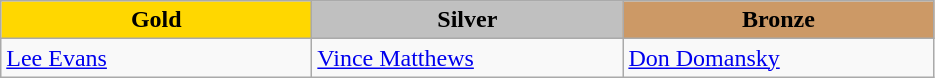<table class="wikitable" style="text-align:left">
<tr align="center">
<td width=200 bgcolor=gold><strong>Gold</strong></td>
<td width=200 bgcolor=silver><strong>Silver</strong></td>
<td width=200 bgcolor=CC9966><strong>Bronze</strong></td>
</tr>
<tr>
<td><a href='#'>Lee Evans</a><br><em></em></td>
<td><a href='#'>Vince Matthews</a><br><em></em></td>
<td><a href='#'>Don Domansky</a><br><em></em></td>
</tr>
</table>
